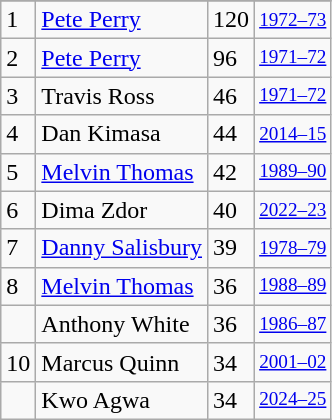<table class="wikitable">
<tr>
</tr>
<tr>
<td>1</td>
<td><a href='#'>Pete Perry</a></td>
<td>120</td>
<td style="font-size:80%;"><a href='#'>1972–73</a></td>
</tr>
<tr>
<td>2</td>
<td><a href='#'>Pete Perry</a></td>
<td>96</td>
<td style="font-size:80%;"><a href='#'>1971–72</a></td>
</tr>
<tr>
<td>3</td>
<td>Travis Ross</td>
<td>46</td>
<td style="font-size:80%;"><a href='#'>1971–72</a></td>
</tr>
<tr>
<td>4</td>
<td>Dan Kimasa</td>
<td>44</td>
<td style="font-size:80%;"><a href='#'>2014–15</a></td>
</tr>
<tr>
<td>5</td>
<td><a href='#'>Melvin Thomas</a></td>
<td>42</td>
<td style="font-size:80%;"><a href='#'>1989–90</a></td>
</tr>
<tr>
<td>6</td>
<td>Dima Zdor</td>
<td>40</td>
<td style="font-size:80%;"><a href='#'>2022–23</a></td>
</tr>
<tr>
<td>7</td>
<td><a href='#'>Danny Salisbury</a></td>
<td>39</td>
<td style="font-size:80%;"><a href='#'>1978–79</a></td>
</tr>
<tr>
<td>8</td>
<td><a href='#'>Melvin Thomas</a></td>
<td>36</td>
<td style="font-size:80%;"><a href='#'>1988–89</a></td>
</tr>
<tr>
<td></td>
<td>Anthony White</td>
<td>36</td>
<td style="font-size:80%;"><a href='#'>1986–87</a></td>
</tr>
<tr>
<td>10</td>
<td>Marcus Quinn</td>
<td>34</td>
<td style="font-size:80%;"><a href='#'>2001–02</a></td>
</tr>
<tr>
<td></td>
<td>Kwo Agwa</td>
<td>34</td>
<td style="font-size:80%;"><a href='#'>2024–25</a></td>
</tr>
</table>
